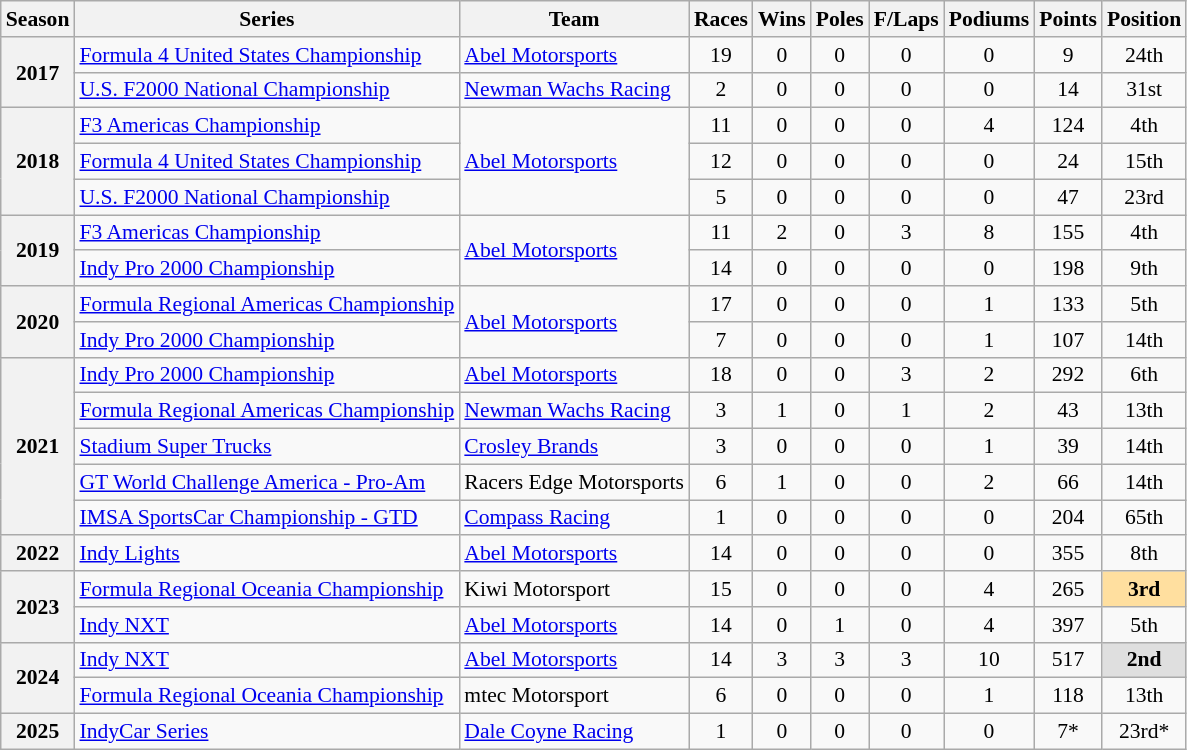<table class="wikitable" style="font-size: 90%; text-align:center">
<tr>
<th>Season</th>
<th>Series</th>
<th>Team</th>
<th>Races</th>
<th>Wins</th>
<th>Poles</th>
<th>F/Laps</th>
<th>Podiums</th>
<th>Points</th>
<th>Position</th>
</tr>
<tr>
<th rowspan=2>2017</th>
<td align=left><a href='#'>Formula 4 United States Championship</a></td>
<td align=left><a href='#'>Abel Motorsports</a></td>
<td>19</td>
<td>0</td>
<td>0</td>
<td>0</td>
<td>0</td>
<td>9</td>
<td>24th</td>
</tr>
<tr>
<td align=left><a href='#'>U.S. F2000 National Championship</a></td>
<td align=left><a href='#'>Newman Wachs Racing</a></td>
<td>2</td>
<td>0</td>
<td>0</td>
<td>0</td>
<td>0</td>
<td>14</td>
<td>31st</td>
</tr>
<tr>
<th rowspan=3>2018</th>
<td align=left><a href='#'>F3 Americas Championship</a></td>
<td rowspan="3" align="left"><a href='#'>Abel Motorsports</a></td>
<td>11</td>
<td>0</td>
<td>0</td>
<td>0</td>
<td>4</td>
<td>124</td>
<td>4th</td>
</tr>
<tr>
<td align=left><a href='#'>Formula 4 United States Championship</a></td>
<td>12</td>
<td>0</td>
<td>0</td>
<td>0</td>
<td>0</td>
<td>24</td>
<td>15th</td>
</tr>
<tr>
<td align=left><a href='#'>U.S. F2000 National Championship</a></td>
<td>5</td>
<td>0</td>
<td>0</td>
<td>0</td>
<td>0</td>
<td>47</td>
<td>23rd</td>
</tr>
<tr>
<th rowspan=2>2019</th>
<td align=left><a href='#'>F3 Americas Championship</a></td>
<td rowspan="2" align="left"><a href='#'>Abel Motorsports</a></td>
<td>11</td>
<td>2</td>
<td>0</td>
<td>3</td>
<td>8</td>
<td>155</td>
<td>4th</td>
</tr>
<tr>
<td align=left><a href='#'>Indy Pro 2000 Championship</a></td>
<td>14</td>
<td>0</td>
<td>0</td>
<td>0</td>
<td>0</td>
<td>198</td>
<td>9th</td>
</tr>
<tr>
<th rowspan=2>2020</th>
<td align=left><a href='#'>Formula Regional Americas Championship</a></td>
<td rowspan="2" align="left"><a href='#'>Abel Motorsports</a></td>
<td>17</td>
<td>0</td>
<td>0</td>
<td>0</td>
<td>1</td>
<td>133</td>
<td>5th</td>
</tr>
<tr>
<td align=left><a href='#'>Indy Pro 2000 Championship</a></td>
<td>7</td>
<td>0</td>
<td>0</td>
<td>0</td>
<td>1</td>
<td>107</td>
<td>14th</td>
</tr>
<tr>
<th rowspan="5">2021</th>
<td align=left><a href='#'>Indy Pro 2000 Championship</a></td>
<td align=left><a href='#'>Abel Motorsports</a></td>
<td>18</td>
<td>0</td>
<td>0</td>
<td>3</td>
<td>2</td>
<td>292</td>
<td>6th</td>
</tr>
<tr>
<td align=left><a href='#'>Formula Regional Americas Championship</a></td>
<td align=left><a href='#'>Newman Wachs Racing</a></td>
<td>3</td>
<td>1</td>
<td>0</td>
<td>1</td>
<td>2</td>
<td>43</td>
<td>13th</td>
</tr>
<tr>
<td align=left><a href='#'>Stadium Super Trucks</a></td>
<td align=left><a href='#'>Crosley Brands</a></td>
<td>3</td>
<td>0</td>
<td>0</td>
<td>0</td>
<td>1</td>
<td>39</td>
<td>14th</td>
</tr>
<tr>
<td align=left><a href='#'>GT World Challenge America - Pro-Am</a></td>
<td align=left>Racers Edge Motorsports</td>
<td>6</td>
<td>1</td>
<td>0</td>
<td>0</td>
<td>2</td>
<td>66</td>
<td>14th</td>
</tr>
<tr>
<td align=left><a href='#'>IMSA SportsCar Championship - GTD</a></td>
<td align=left><a href='#'>Compass Racing</a></td>
<td>1</td>
<td>0</td>
<td>0</td>
<td>0</td>
<td>0</td>
<td>204</td>
<td>65th</td>
</tr>
<tr>
<th>2022</th>
<td align=left><a href='#'>Indy Lights</a></td>
<td align=left><a href='#'>Abel Motorsports</a></td>
<td>14</td>
<td>0</td>
<td>0</td>
<td>0</td>
<td>0</td>
<td>355</td>
<td>8th</td>
</tr>
<tr>
<th rowspan="2">2023</th>
<td align="left"><a href='#'>Formula Regional Oceania Championship</a></td>
<td align="left">Kiwi Motorsport</td>
<td>15</td>
<td>0</td>
<td>0</td>
<td>0</td>
<td>4</td>
<td>265</td>
<td style="background:#FFDF9F;"><strong>3rd</strong></td>
</tr>
<tr>
<td align="left"><a href='#'>Indy NXT</a></td>
<td align="left"><a href='#'>Abel Motorsports</a></td>
<td>14</td>
<td>0</td>
<td>1</td>
<td>0</td>
<td>4</td>
<td>397</td>
<td>5th</td>
</tr>
<tr>
<th rowspan="2">2024</th>
<td align=left><a href='#'>Indy NXT</a></td>
<td align=left><a href='#'>Abel Motorsports</a></td>
<td>14</td>
<td>3</td>
<td>3</td>
<td>3</td>
<td>10</td>
<td>517</td>
<td style="background:#DFDFDF;"><strong>2nd</strong></td>
</tr>
<tr>
<td align=left><a href='#'>Formula Regional Oceania Championship</a></td>
<td align=left>mtec Motorsport</td>
<td>6</td>
<td>0</td>
<td>0</td>
<td>0</td>
<td>1</td>
<td>118</td>
<td>13th</td>
</tr>
<tr>
<th>2025</th>
<td align="left"><a href='#'>IndyCar Series</a></td>
<td align="left"><a href='#'>Dale Coyne Racing</a></td>
<td>1</td>
<td>0</td>
<td>0</td>
<td>0</td>
<td>0</td>
<td>7*</td>
<td>23rd*</td>
</tr>
</table>
